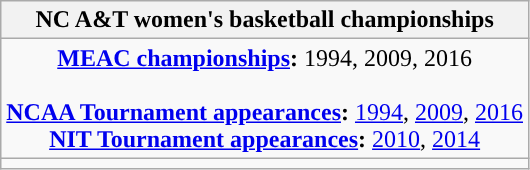<table class="wikitable">
<tr>
<th>NC A&T women's basketball championships</th>
</tr>
<tr style="text-align:center;">
<td><strong><a href='#'>MEAC championships</a>:</strong> 1994, 2009, 2016<br><br><strong><a href='#'>NCAA Tournament appearances</a>:</strong> <a href='#'>1994</a>, <a href='#'>2009</a>, <a href='#'>2016</a> <br>
<strong><a href='#'>NIT Tournament appearances</a>:</strong> <a href='#'>2010</a>, <a href='#'>2014</a> <br></td>
</tr>
<tr style="text-align:center;">
<td></td>
</tr>
</table>
